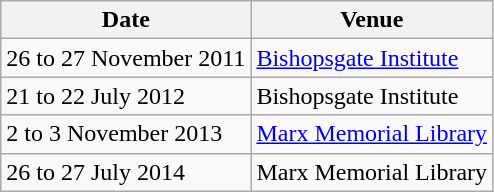<table class="wikitable">
<tr>
<th>Date</th>
<th>Venue</th>
</tr>
<tr>
<td>26 to 27 November 2011</td>
<td><a href='#'>Bishopsgate Institute</a></td>
</tr>
<tr>
<td>21 to 22 July 2012</td>
<td>Bishopsgate Institute</td>
</tr>
<tr>
<td>2 to 3 November 2013</td>
<td><a href='#'>Marx Memorial Library</a></td>
</tr>
<tr>
<td>26 to 27 July 2014</td>
<td>Marx Memorial Library</td>
</tr>
</table>
